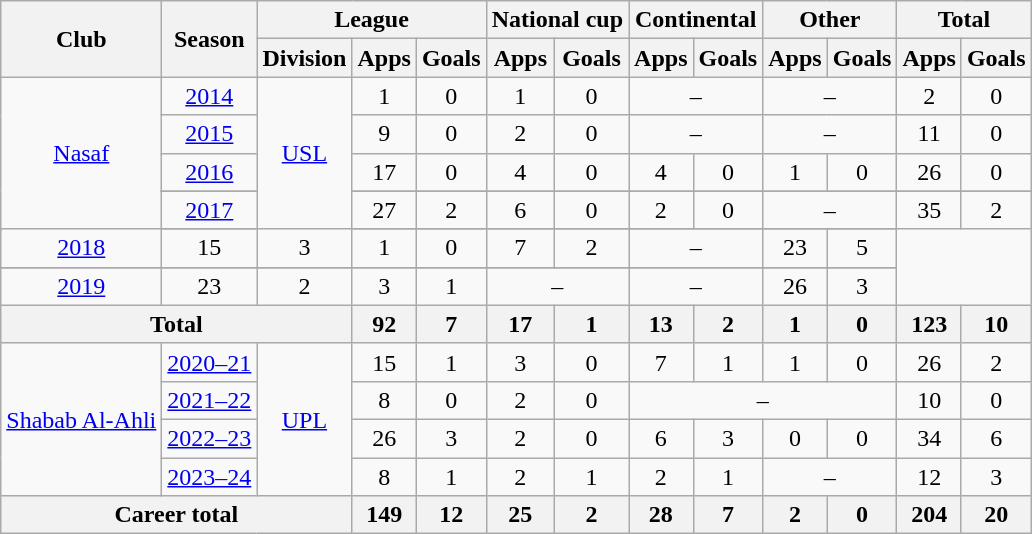<table class="wikitable" style="text-align:center">
<tr>
<th rowspan="2">Club</th>
<th rowspan="2">Season</th>
<th colspan="3">League</th>
<th colspan="2">National cup</th>
<th colspan="2">Continental</th>
<th colspan="2">Other</th>
<th colspan="2">Total</th>
</tr>
<tr>
<th>Division</th>
<th>Apps</th>
<th>Goals</th>
<th>Apps</th>
<th>Goals</th>
<th>Apps</th>
<th>Goals</th>
<th>Apps</th>
<th>Goals</th>
<th>Apps</th>
<th>Goals</th>
</tr>
<tr>
<td rowspan="6"><a href='#'>Nasaf</a></td>
<td><a href='#'>2014</a></td>
<td rowspan="6"><a href='#'>USL</a></td>
<td>1</td>
<td>0</td>
<td>1</td>
<td>0</td>
<td colspan="2">–</td>
<td colspan="2">–</td>
<td>2</td>
<td>0</td>
</tr>
<tr>
<td><a href='#'>2015</a></td>
<td>9</td>
<td>0</td>
<td>2</td>
<td>0</td>
<td colspan="2">–</td>
<td colspan="2">–</td>
<td>11</td>
<td>0</td>
</tr>
<tr>
<td><a href='#'>2016</a></td>
<td>17</td>
<td>0</td>
<td>4</td>
<td>0</td>
<td>4</td>
<td>0</td>
<td>1</td>
<td>0</td>
<td>26</td>
<td>0</td>
</tr>
<tr>
</tr>
<tr>
<td><a href='#'>2017</a></td>
<td>27</td>
<td>2</td>
<td>6</td>
<td>0</td>
<td>2</td>
<td>0</td>
<td colspan="2">–</td>
<td>35</td>
<td>2</td>
</tr>
<tr>
</tr>
<tr>
<td><a href='#'>2018</a></td>
<td>15</td>
<td>3</td>
<td>1</td>
<td>0</td>
<td>7</td>
<td>2</td>
<td colspan="2">–</td>
<td>23</td>
<td>5</td>
</tr>
<tr>
</tr>
<tr>
<td><a href='#'>2019</a></td>
<td>23</td>
<td>2</td>
<td>3</td>
<td>1</td>
<td colspan="2">–</td>
<td colspan="2">–</td>
<td>26</td>
<td>3</td>
</tr>
<tr>
<th colspan="3">Total</th>
<th>92</th>
<th>7</th>
<th>17</th>
<th>1</th>
<th>13</th>
<th>2</th>
<th>1</th>
<th>0</th>
<th>123</th>
<th>10</th>
</tr>
<tr>
<td rowspan="4"><a href='#'>Shabab Al-Ahli</a></td>
<td><a href='#'>2020–21</a></td>
<td rowspan="4"><a href='#'>UPL</a></td>
<td>15</td>
<td>1</td>
<td>3</td>
<td>0</td>
<td>7</td>
<td>1</td>
<td>1</td>
<td>0</td>
<td>26</td>
<td>2</td>
</tr>
<tr>
<td><a href='#'>2021–22</a></td>
<td>8</td>
<td>0</td>
<td>2</td>
<td>0</td>
<td colspan="4">–</td>
<td>10</td>
<td>0</td>
</tr>
<tr>
<td><a href='#'>2022–23</a></td>
<td>26</td>
<td>3</td>
<td>2</td>
<td>0</td>
<td>6</td>
<td>3</td>
<td>0</td>
<td>0</td>
<td>34</td>
<td>6</td>
</tr>
<tr>
<td><a href='#'>2023–24</a></td>
<td>8</td>
<td>1</td>
<td>2</td>
<td>1</td>
<td>2</td>
<td>1</td>
<td colspan="2">–</td>
<td>12</td>
<td>3</td>
</tr>
<tr>
<th colspan="3">Career total</th>
<th>149</th>
<th>12</th>
<th>25</th>
<th>2</th>
<th>28</th>
<th>7</th>
<th>2</th>
<th>0</th>
<th>204</th>
<th>20</th>
</tr>
</table>
